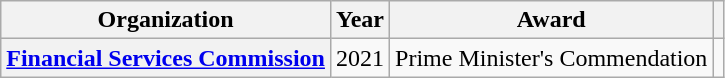<table class="wikitable sortable plainrowheaders">
<tr>
<th scope="col">Organization</th>
<th scope="col">Year</th>
<th scope="col">Award</th>
<th scope="col" class="unsortable"></th>
</tr>
<tr>
<th scope="row"><a href='#'>Financial Services Commission</a></th>
<td style="text-align:center">2021</td>
<td>Prime Minister's Commendation</td>
<td style="text-align:center"></td>
</tr>
</table>
